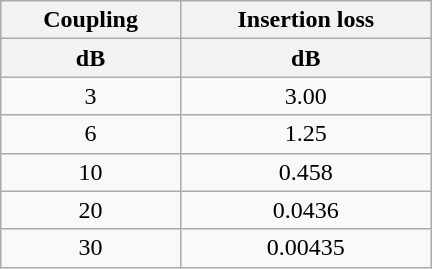<table class="wikitable" style="width:18em; text-align:center;">
<tr>
<th>Coupling</th>
<th>Insertion loss</th>
</tr>
<tr>
<th>dB</th>
<th>dB</th>
</tr>
<tr>
<td>3</td>
<td>3.00</td>
</tr>
<tr>
<td>6</td>
<td>1.25</td>
</tr>
<tr>
<td>10</td>
<td>0.458</td>
</tr>
<tr>
<td>20</td>
<td>0.0436</td>
</tr>
<tr>
<td>30</td>
<td>0.00435</td>
</tr>
</table>
